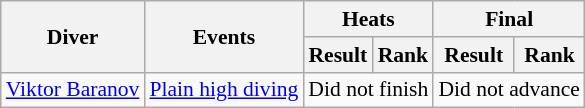<table class=wikitable style="font-size:90%">
<tr>
<th rowspan="2">Diver</th>
<th rowspan="2">Events</th>
<th colspan="2">Heats</th>
<th colspan="2">Final</th>
</tr>
<tr>
<th>Result</th>
<th>Rank</th>
<th>Result</th>
<th>Rank</th>
</tr>
<tr>
<td><a href='#'>Viktor Baranov</a></td>
<td><a href='#'>Plain high diving</a></td>
<td align=center colspan=2>Did not finish</td>
<td align=center colspan=2>Did not advance</td>
</tr>
</table>
